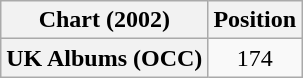<table class="wikitable plainrowheaders" style="text-align:center">
<tr>
<th scope="col">Chart (2002)</th>
<th scope="col">Position</th>
</tr>
<tr>
<th scope="row">UK Albums (OCC)</th>
<td>174</td>
</tr>
</table>
